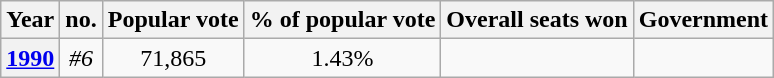<table class="wikitable" style="text-align:center">
<tr>
<th>Year</th>
<th>no.</th>
<th>Popular vote</th>
<th>% of popular vote</th>
<th>Overall seats won</th>
<th>Government</th>
</tr>
<tr>
<th><a href='#'>1990</a></th>
<td><em>#6</em></td>
<td>71,865</td>
<td>1.43%</td>
<td></td>
<td></td>
</tr>
</table>
